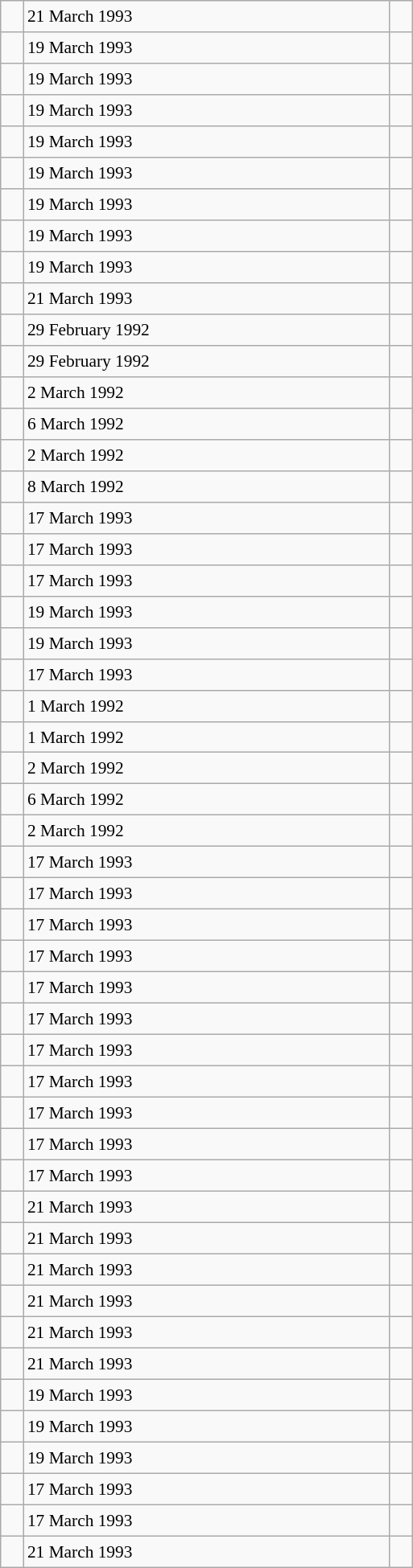<table class="wikitable" style="font-size: 89%; float: left; width: 24em; margin-right: 1em;height: 1300px;">
<tr>
<td></td>
<td>21 March 1993</td>
<td></td>
</tr>
<tr>
<td></td>
<td>19 March 1993</td>
<td></td>
</tr>
<tr>
<td></td>
<td>19 March 1993</td>
<td></td>
</tr>
<tr>
<td></td>
<td>19 March 1993</td>
<td></td>
</tr>
<tr>
<td></td>
<td>19 March 1993</td>
<td></td>
</tr>
<tr>
<td></td>
<td>19 March 1993</td>
<td></td>
</tr>
<tr>
<td></td>
<td>19 March 1993</td>
<td></td>
</tr>
<tr>
<td></td>
<td>19 March 1993</td>
<td></td>
</tr>
<tr>
<td></td>
<td>19 March 1993</td>
<td></td>
</tr>
<tr>
<td></td>
<td>21 March 1993</td>
<td></td>
</tr>
<tr>
<td></td>
<td>29 February 1992</td>
<td></td>
</tr>
<tr>
<td></td>
<td>29 February 1992</td>
<td></td>
</tr>
<tr>
<td></td>
<td>2 March 1992</td>
<td></td>
</tr>
<tr>
<td></td>
<td>6 March 1992</td>
<td></td>
</tr>
<tr>
<td></td>
<td>2 March 1992</td>
<td></td>
</tr>
<tr>
<td></td>
<td>8 March 1992</td>
<td></td>
</tr>
<tr>
<td></td>
<td>17 March 1993</td>
<td></td>
</tr>
<tr>
<td></td>
<td>17 March 1993</td>
<td></td>
</tr>
<tr>
<td></td>
<td>17 March 1993</td>
<td></td>
</tr>
<tr>
<td></td>
<td>19 March 1993</td>
<td></td>
</tr>
<tr>
<td></td>
<td>19 March 1993</td>
<td></td>
</tr>
<tr>
<td></td>
<td>17 March 1993</td>
<td></td>
</tr>
<tr>
<td></td>
<td>1 March 1992</td>
<td></td>
</tr>
<tr>
<td></td>
<td>1 March 1992</td>
<td></td>
</tr>
<tr>
<td></td>
<td>2 March 1992</td>
<td></td>
</tr>
<tr>
<td></td>
<td>6 March 1992</td>
<td></td>
</tr>
<tr>
<td></td>
<td>2 March 1992</td>
<td></td>
</tr>
<tr>
<td></td>
<td>17 March 1993</td>
<td></td>
</tr>
<tr>
<td></td>
<td>17 March 1993</td>
<td></td>
</tr>
<tr>
<td></td>
<td>17 March 1993</td>
<td></td>
</tr>
<tr>
<td></td>
<td>17 March 1993</td>
<td></td>
</tr>
<tr>
<td></td>
<td>17 March 1993</td>
<td></td>
</tr>
<tr>
<td></td>
<td>17 March 1993</td>
<td></td>
</tr>
<tr>
<td></td>
<td>17 March 1993</td>
<td></td>
</tr>
<tr>
<td></td>
<td>17 March 1993</td>
<td></td>
</tr>
<tr>
<td></td>
<td>17 March 1993</td>
<td></td>
</tr>
<tr>
<td></td>
<td>17 March 1993</td>
<td></td>
</tr>
<tr>
<td></td>
<td>17 March 1993</td>
<td></td>
</tr>
<tr>
<td></td>
<td>21 March 1993</td>
<td></td>
</tr>
<tr>
<td></td>
<td>21 March 1993</td>
<td></td>
</tr>
<tr>
<td></td>
<td>21 March 1993</td>
<td></td>
</tr>
<tr>
<td></td>
<td>21 March 1993</td>
<td></td>
</tr>
<tr>
<td></td>
<td>21 March 1993</td>
<td></td>
</tr>
<tr>
<td></td>
<td>21 March 1993</td>
<td></td>
</tr>
<tr>
<td></td>
<td>19 March 1993</td>
<td></td>
</tr>
<tr>
<td></td>
<td>19 March 1993</td>
<td></td>
</tr>
<tr>
<td></td>
<td>19 March 1993</td>
<td></td>
</tr>
<tr>
<td></td>
<td>17 March 1993</td>
<td></td>
</tr>
<tr>
<td></td>
<td>17 March 1993</td>
<td></td>
</tr>
<tr>
<td></td>
<td>21 March 1993</td>
<td></td>
</tr>
</table>
